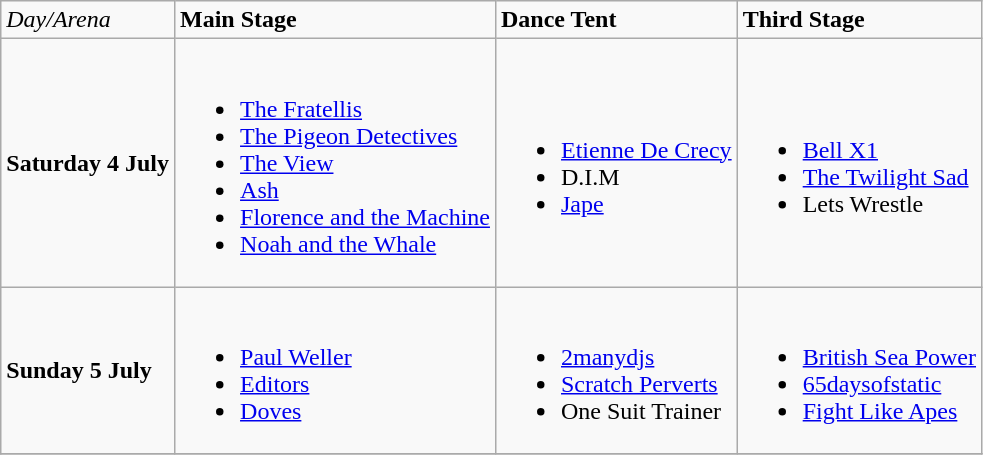<table class="wikitable" border="1">
<tr>
<td><em>Day/Arena</em></td>
<td><strong>Main Stage</strong></td>
<td><strong>Dance Tent</strong></td>
<td><strong>Third Stage</strong></td>
</tr>
<tr>
<td><strong>Saturday 4 July</strong></td>
<td><br><ul><li><a href='#'>The Fratellis</a></li><li><a href='#'>The Pigeon Detectives</a></li><li><a href='#'>The View</a></li><li><a href='#'>Ash</a></li><li><a href='#'>Florence and the Machine</a></li><li><a href='#'>Noah and the Whale</a></li></ul></td>
<td><br><ul><li><a href='#'>Etienne De Crecy</a></li><li>D.I.M</li><li><a href='#'>Jape</a></li></ul></td>
<td><br><ul><li><a href='#'>Bell X1</a></li><li><a href='#'>The Twilight Sad</a></li><li>Lets Wrestle</li></ul></td>
</tr>
<tr>
<td><strong>Sunday 5 July</strong></td>
<td><br><ul><li><a href='#'>Paul Weller</a></li><li><a href='#'>Editors</a></li><li><a href='#'>Doves</a></li></ul></td>
<td><br><ul><li><a href='#'>2manydjs</a></li><li><a href='#'>Scratch Perverts</a></li><li>One Suit Trainer</li></ul></td>
<td><br><ul><li><a href='#'>British Sea Power</a></li><li><a href='#'>65daysofstatic</a></li><li><a href='#'>Fight Like Apes</a></li></ul></td>
</tr>
<tr>
</tr>
</table>
